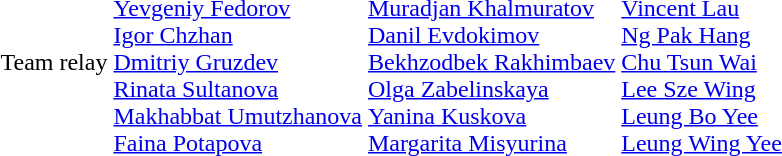<table>
<tr>
<td>Team relay</td>
<td><br><a href='#'>Yevgeniy Fedorov</a><br><a href='#'>Igor Chzhan</a><br><a href='#'>Dmitriy Gruzdev</a><br><a href='#'>Rinata Sultanova</a><br><a href='#'>Makhabbat Umutzhanova</a><br><a href='#'>Faina Potapova</a></td>
<td><br><a href='#'>Muradjan Khalmuratov</a><br><a href='#'>Danil Evdokimov</a><br><a href='#'>Bekhzodbek Rakhimbaev</a><br><a href='#'>Olga Zabelinskaya</a><br><a href='#'>Yanina Kuskova</a><br><a href='#'>Margarita Misyurina</a></td>
<td><br><a href='#'>Vincent Lau</a><br><a href='#'>Ng Pak Hang</a><br><a href='#'>Chu Tsun Wai</a><br><a href='#'>Lee Sze Wing</a><br><a href='#'>Leung Bo Yee</a><br><a href='#'>Leung Wing Yee</a></td>
</tr>
</table>
